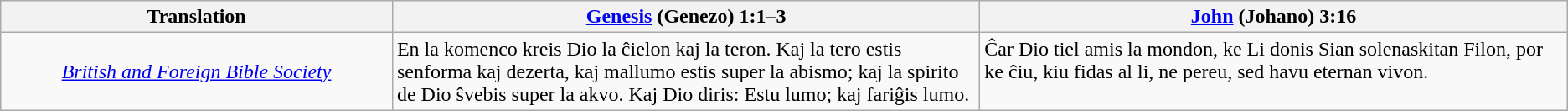<table class="wikitable">
<tr>
<th style="text-align:center; width:25%;">Translation</th>
<th style="width:37.5%;"><a href='#'>Genesis</a> (Genezo) 1:1–3</th>
<th style="width:37.5%;"><a href='#'>John</a> (Johano) 3:16</th>
</tr>
<tr>
<td style="text-align:center;"><em><a href='#'>British and Foreign Bible Society</a></em></td>
<td>En la komenco kreis Dio la ĉielon kaj la teron. Kaj la tero estis senforma kaj dezerta, kaj mallumo estis super la abismo; kaj la spirito de Dio ŝvebis super la akvo. Kaj Dio diris: Estu lumo; kaj fariĝis lumo.</td>
<td valign="top">Ĉar Dio tiel amis la mondon, ke Li donis Sian solenaskitan Filon, por ke ĉiu, kiu fidas al li, ne pereu, sed havu eternan vivon.</td>
</tr>
</table>
